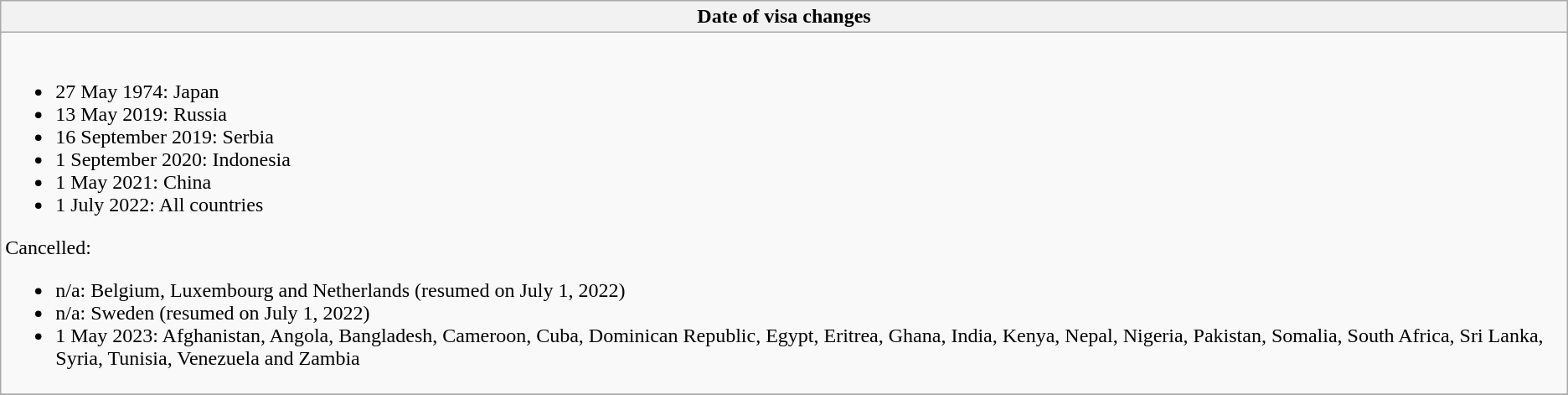<table class="wikitable collapsible collapsed">
<tr>
<th style="width:100%;";">Date of visa changes</th>
</tr>
<tr>
<td><br><ul><li>27 May 1974: Japan</li><li>13 May 2019: Russia</li><li>16 September 2019: Serbia</li><li>1 September 2020: Indonesia</li><li>1 May 2021: China</li><li>1 July 2022: All countries</li></ul>Cancelled:<ul><li>n/a: Belgium, Luxembourg and Netherlands (resumed on July 1, 2022)</li><li>n/a: Sweden (resumed on July 1, 2022)</li><li>1 May 2023: Afghanistan, Angola, Bangladesh, Cameroon, Cuba, Dominican Republic, Egypt, Eritrea, Ghana, India, Kenya, Nepal, Nigeria, Pakistan, Somalia, South Africa, Sri Lanka, Syria, Tunisia, Venezuela and Zambia</li></ul></td>
</tr>
<tr>
</tr>
</table>
